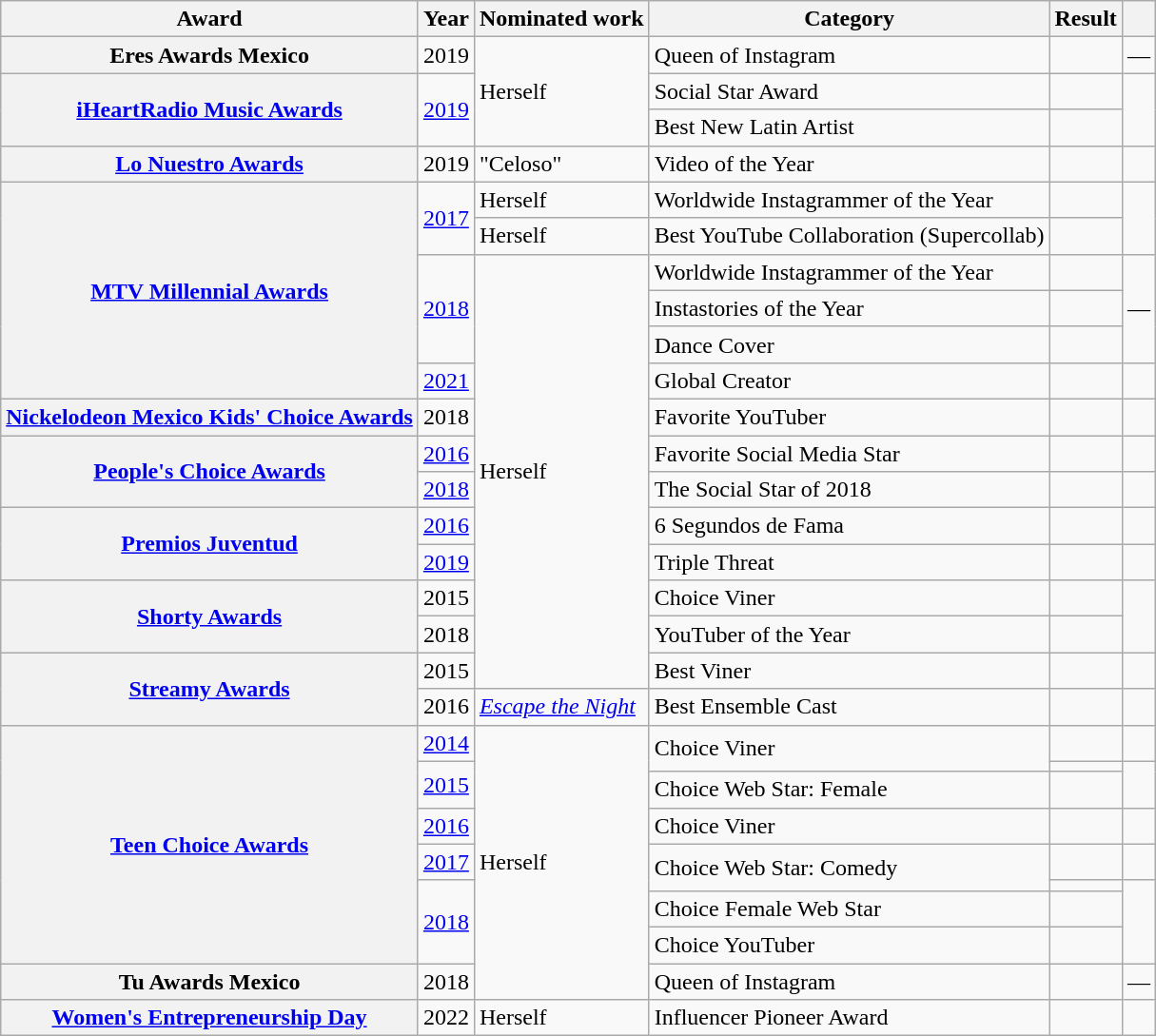<table class="wikitable sortable plainrowheaders">
<tr>
<th scope="col">Award</th>
<th scope="col">Year</th>
<th scope="col">Nominated work</th>
<th scope="col">Category</th>
<th scope="col">Result</th>
<th scope="col" class="unsortable"></th>
</tr>
<tr>
<th scope="row" rowspan="1">Eres Awards Mexico</th>
<td>2019</td>
<td rowspan="3">Herself</td>
<td>Queen of Instagram</td>
<td></td>
<td style="text-align:center;">—</td>
</tr>
<tr>
<th scope="row" rowspan="2"><a href='#'>iHeartRadio Music Awards</a></th>
<td rowspan="2"><a href='#'>2019</a></td>
<td>Social Star Award</td>
<td></td>
<td rowspan="2" style="text-align:center;"></td>
</tr>
<tr>
<td>Best New Latin Artist</td>
<td></td>
</tr>
<tr>
<th scope="row" rowspan="1"><a href='#'>Lo Nuestro Awards</a></th>
<td>2019</td>
<td>"Celoso"</td>
<td>Video of the Year</td>
<td></td>
<td style="text-align:center;"></td>
</tr>
<tr>
<th scope="row" rowspan="6"><a href='#'>MTV Millennial Awards</a></th>
<td rowspan="2"><a href='#'>2017</a></td>
<td>Herself</td>
<td>Worldwide Instagrammer of the Year</td>
<td></td>
<td rowspan="2" style="text-align:center;"></td>
</tr>
<tr>
<td>Herself </td>
<td>Best YouTube Collaboration (Supercollab)</td>
<td></td>
</tr>
<tr>
<td rowspan="3"><a href='#'>2018</a></td>
<td rowspan="12">Herself</td>
<td>Worldwide Instagrammer of the Year</td>
<td></td>
<td rowspan="3" style="text-align:center;">—</td>
</tr>
<tr>
<td>Instastories of the Year</td>
<td></td>
</tr>
<tr>
<td>Dance Cover</td>
<td></td>
</tr>
<tr>
<td><a href='#'>2021</a></td>
<td>Global Creator</td>
<td></td>
<td style="text-align:center;"></td>
</tr>
<tr>
<th scope="row" rowspan="1"><a href='#'>Nickelodeon Mexico Kids' Choice Awards</a></th>
<td>2018</td>
<td>Favorite YouTuber</td>
<td></td>
<td style="text-align:center;"></td>
</tr>
<tr>
<th scope="row" rowspan="2"><a href='#'>People's Choice Awards</a></th>
<td><a href='#'>2016</a></td>
<td>Favorite Social Media Star</td>
<td></td>
<td style="text-align:center;"></td>
</tr>
<tr>
<td><a href='#'>2018</a></td>
<td>The Social Star of 2018</td>
<td></td>
<td style="text-align:center;"></td>
</tr>
<tr>
<th scope="row" rowspan="2"><a href='#'>Premios Juventud</a></th>
<td><a href='#'>2016</a></td>
<td>6 Segundos de Fama</td>
<td></td>
<td style="text-align:center;"></td>
</tr>
<tr>
<td><a href='#'>2019</a></td>
<td>Triple Threat</td>
<td></td>
<td style="text-align:center;"></td>
</tr>
<tr>
<th scope="row" rowspan="2"><a href='#'>Shorty Awards</a></th>
<td>2015</td>
<td>Choice Viner</td>
<td></td>
<td rowspan="2" style="text-align:center;"></td>
</tr>
<tr>
<td>2018</td>
<td>YouTuber of the Year</td>
<td></td>
</tr>
<tr>
<th scope="row" rowspan="2"><a href='#'>Streamy Awards</a></th>
<td>2015</td>
<td>Best Viner</td>
<td></td>
<td style="text-align:center;"></td>
</tr>
<tr>
<td>2016</td>
<td><em><a href='#'>Escape the Night</a></em></td>
<td>Best Ensemble Cast</td>
<td></td>
<td style="text-align:center;"></td>
</tr>
<tr>
<th scope="row" rowspan="8"><a href='#'>Teen Choice Awards</a></th>
<td><a href='#'>2014</a></td>
<td rowspan="9">Herself</td>
<td rowspan="2">Choice Viner</td>
<td></td>
<td style="text-align:center;"></td>
</tr>
<tr>
<td rowspan="2"><a href='#'>2015</a></td>
<td></td>
<td rowspan="2" style="text-align:center;"></td>
</tr>
<tr>
<td>Choice Web Star: Female</td>
<td></td>
</tr>
<tr>
<td><a href='#'>2016</a></td>
<td>Choice Viner</td>
<td></td>
<td style="text-align:center;"></td>
</tr>
<tr>
<td><a href='#'>2017</a></td>
<td rowspan="2">Choice Web Star: Comedy</td>
<td></td>
<td style="text-align:center;"></td>
</tr>
<tr>
<td rowspan="3"><a href='#'>2018</a></td>
<td></td>
<td rowspan="3" style="text-align:center;"></td>
</tr>
<tr>
<td>Choice Female Web Star</td>
<td></td>
</tr>
<tr>
<td>Choice YouTuber</td>
<td></td>
</tr>
<tr>
<th scope="row">Tu Awards Mexico</th>
<td>2018</td>
<td>Queen of Instagram</td>
<td></td>
<td style="text-align:center;">—</td>
</tr>
<tr>
<th scope="row"><a href='#'>Women's Entrepreneurship Day</a></th>
<td>2022</td>
<td>Herself</td>
<td>Influencer Pioneer Award</td>
<td></td>
<td></td>
</tr>
</table>
